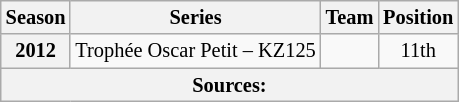<table class="wikitable" style="font-size: 85%; text-align:center">
<tr>
<th>Season</th>
<th>Series</th>
<th>Team</th>
<th>Position</th>
</tr>
<tr>
<th>2012</th>
<td align="left">Trophée Oscar Petit – KZ125</td>
<td align="left"></td>
<td>11th</td>
</tr>
<tr>
<th colspan="4">Sources:</th>
</tr>
</table>
